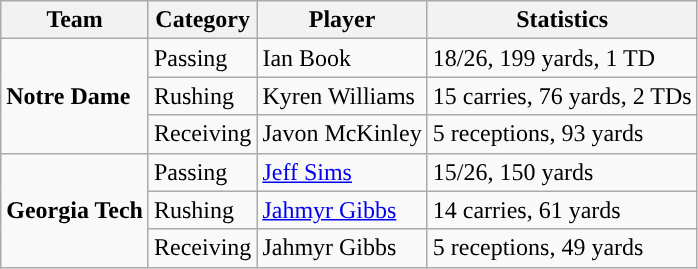<table class="wikitable" style="float: left;">
<tr>
<th>Team</th>
<th>Category</th>
<th>Player</th>
<th>Statistics</th>
</tr>
<tr>
<td rowspan=3><strong>Notre Dame</strong></td>
<td>Passing</td>
<td>Ian Book</td>
<td>18/26, 199 yards, 1 TD</td>
</tr>
<tr>
<td>Rushing</td>
<td>Kyren Williams</td>
<td>15 carries, 76 yards, 2 TDs</td>
</tr>
<tr>
<td>Receiving</td>
<td>Javon McKinley</td>
<td>5 receptions, 93 yards</td>
</tr>
<tr>
<td rowspan=3><strong>Georgia Tech</strong></td>
<td>Passing</td>
<td><a href='#'>Jeff Sims</a></td>
<td>15/26, 150 yards</td>
</tr>
<tr>
<td>Rushing</td>
<td><a href='#'>Jahmyr Gibbs</a></td>
<td>14 carries, 61 yards</td>
</tr>
<tr>
<td>Receiving</td>
<td>Jahmyr Gibbs</td>
<td>5 receptions, 49 yards</td>
</tr>
</table>
